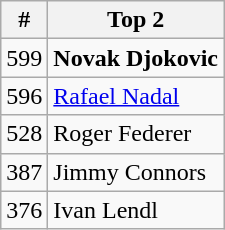<table class="wikitable" style="display:inline-table;">
<tr>
<th>#</th>
<th>Top 2</th>
</tr>
<tr>
<td>599</td>
<td> <strong>Novak Djokovic</strong></td>
</tr>
<tr>
<td>596</td>
<td> <a href='#'>Rafael Nadal</a></td>
</tr>
<tr>
<td>528</td>
<td> Roger Federer</td>
</tr>
<tr>
<td>387</td>
<td> Jimmy Connors</td>
</tr>
<tr>
<td>376</td>
<td> Ivan Lendl</td>
</tr>
</table>
